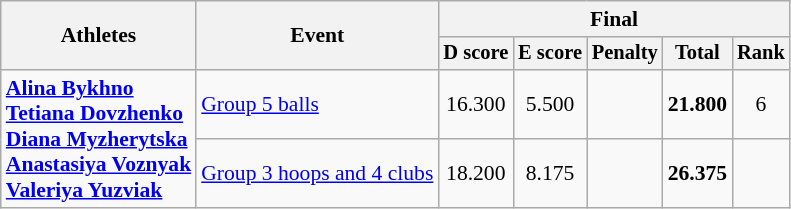<table class="wikitable" style="font-size:90%">
<tr>
<th rowspan="2">Athletes</th>
<th rowspan="2">Event</th>
<th colspan="5">Final</th>
</tr>
<tr style="font-size:95%">
<th>D score</th>
<th>E score</th>
<th>Penalty</th>
<th>Total</th>
<th>Rank</th>
</tr>
<tr align=center>
<td align=left rowspan=2><strong><a href='#'>Alina Bykhno</a><br><a href='#'>Tetiana Dovzhenko</a><br><a href='#'>Diana Myzherytska</a><br><a href='#'>Anastasiya Voznyak</a><br><a href='#'>Valeriya Yuzviak</a></strong></td>
<td align=left><a href='#'>Group 5 balls</a></td>
<td>16.300</td>
<td>5.500</td>
<td></td>
<td><strong>21.800</strong></td>
<td>6</td>
</tr>
<tr align=center>
<td align=left><a href='#'>Group 3 hoops and 4 clubs</a></td>
<td>18.200</td>
<td>8.175</td>
<td></td>
<td><strong>26.375</strong></td>
<td></td>
</tr>
</table>
